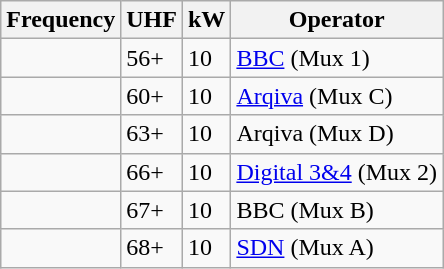<table class="wikitable sortable">
<tr>
<th>Frequency</th>
<th>UHF</th>
<th>kW</th>
<th>Operator</th>
</tr>
<tr>
<td></td>
<td>56+</td>
<td>10</td>
<td><a href='#'>BBC</a> (Mux 1)</td>
</tr>
<tr>
<td></td>
<td>60+</td>
<td>10</td>
<td><a href='#'>Arqiva</a> (Mux C)</td>
</tr>
<tr>
<td></td>
<td>63+</td>
<td>10</td>
<td>Arqiva (Mux D)</td>
</tr>
<tr>
<td></td>
<td>66+</td>
<td>10</td>
<td><a href='#'>Digital 3&4</a> (Mux 2)</td>
</tr>
<tr>
<td></td>
<td>67+</td>
<td>10</td>
<td>BBC (Mux B)</td>
</tr>
<tr>
<td></td>
<td>68+</td>
<td>10</td>
<td><a href='#'>SDN</a> (Mux A)</td>
</tr>
</table>
